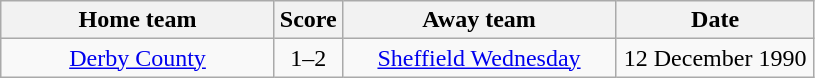<table class="wikitable" style="text-align:center;">
<tr>
<th width=175>Home team</th>
<th width=20>Score</th>
<th width=175>Away team</th>
<th width=125>Date</th>
</tr>
<tr>
<td><a href='#'>Derby County</a></td>
<td>1–2</td>
<td><a href='#'>Sheffield Wednesday</a></td>
<td>12 December 1990</td>
</tr>
</table>
